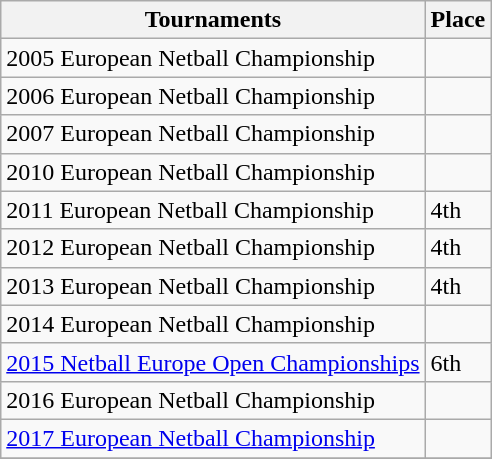<table class="wikitable collapsible">
<tr>
<th>Tournaments</th>
<th>Place</th>
</tr>
<tr>
<td>2005 European Netball Championship </td>
<td></td>
</tr>
<tr>
<td>2006 European Netball Championship </td>
<td></td>
</tr>
<tr>
<td>2007 European Netball Championship </td>
<td></td>
</tr>
<tr>
<td>2010 European Netball Championship </td>
<td></td>
</tr>
<tr>
<td>2011 European Netball Championship </td>
<td>4th</td>
</tr>
<tr>
<td>2012 European Netball Championship </td>
<td>4th</td>
</tr>
<tr>
<td>2013 European Netball Championship </td>
<td>4th</td>
</tr>
<tr>
<td>2014 European Netball Championship </td>
<td></td>
</tr>
<tr>
<td><a href='#'>2015 Netball Europe Open Championships</a></td>
<td>6th</td>
</tr>
<tr>
<td>2016 European Netball Championship </td>
<td></td>
</tr>
<tr>
<td><a href='#'>2017 European Netball Championship</a></td>
<td></td>
</tr>
<tr>
</tr>
</table>
